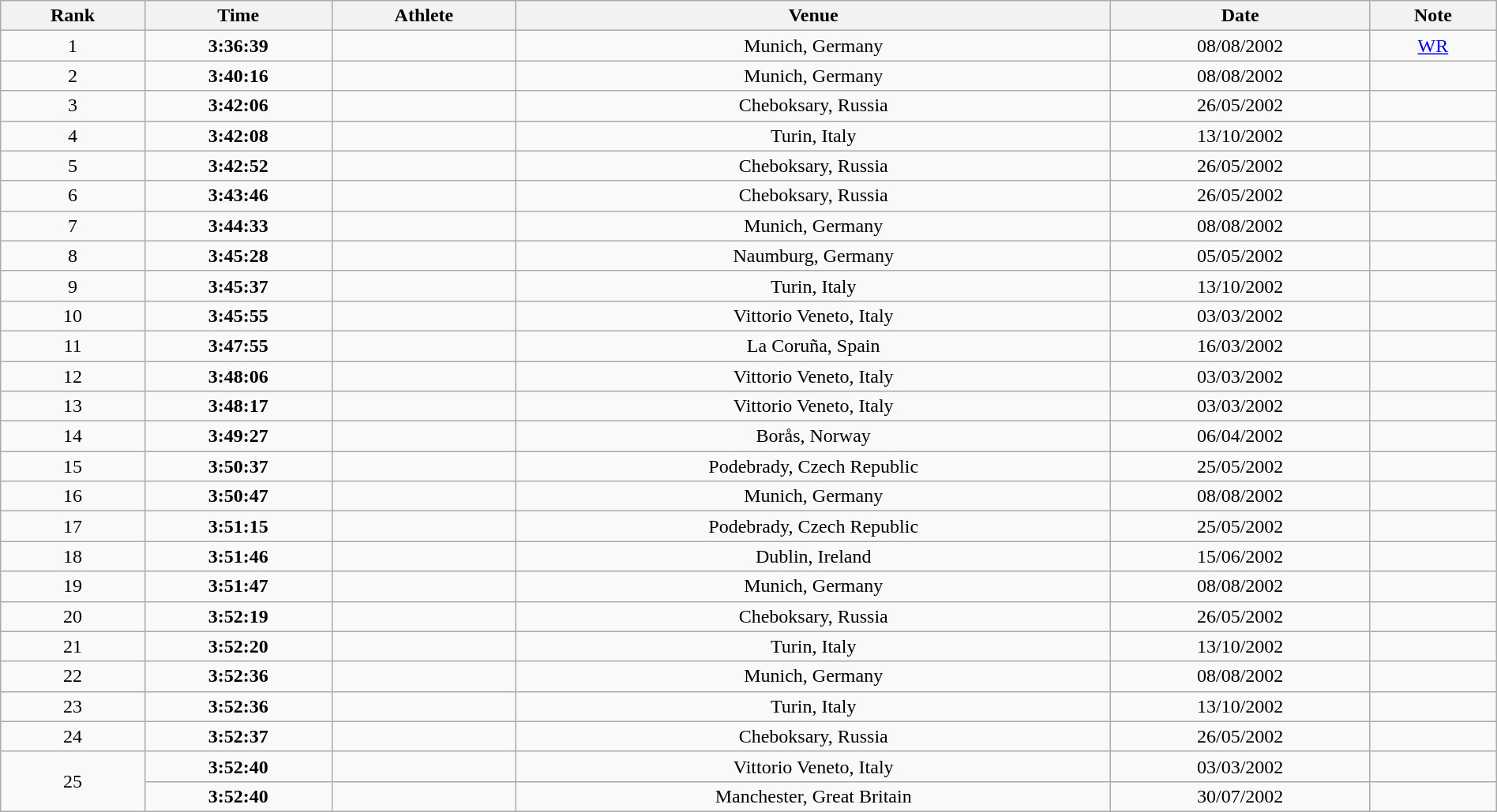<table class="wikitable" style="text-align:center; width:100%">
<tr>
<th>Rank</th>
<th>Time</th>
<th>Athlete</th>
<th>Venue</th>
<th>Date</th>
<th>Note</th>
</tr>
<tr>
<td>1</td>
<td><strong>3:36:39</strong></td>
<td align=left></td>
<td>Munich, Germany</td>
<td>08/08/2002</td>
<td><a href='#'>WR</a></td>
</tr>
<tr>
<td>2</td>
<td><strong>3:40:16</strong></td>
<td align=left></td>
<td>Munich, Germany</td>
<td>08/08/2002</td>
<td></td>
</tr>
<tr>
<td>3</td>
<td><strong>3:42:06</strong></td>
<td align=left></td>
<td>Cheboksary, Russia</td>
<td>26/05/2002</td>
<td></td>
</tr>
<tr>
<td>4</td>
<td><strong>3:42:08</strong></td>
<td align=left></td>
<td>Turin, Italy</td>
<td>13/10/2002</td>
<td></td>
</tr>
<tr>
<td>5</td>
<td><strong>3:42:52</strong></td>
<td align=left></td>
<td>Cheboksary, Russia</td>
<td>26/05/2002</td>
<td></td>
</tr>
<tr>
<td>6</td>
<td><strong>3:43:46</strong></td>
<td align=left></td>
<td>Cheboksary, Russia</td>
<td>26/05/2002</td>
<td></td>
</tr>
<tr>
<td>7</td>
<td><strong>3:44:33</strong></td>
<td align=left></td>
<td>Munich, Germany</td>
<td>08/08/2002</td>
<td></td>
</tr>
<tr>
<td>8</td>
<td><strong>3:45:28</strong></td>
<td align=left></td>
<td>Naumburg, Germany</td>
<td>05/05/2002</td>
<td></td>
</tr>
<tr>
<td>9</td>
<td><strong>3:45:37</strong></td>
<td align=left></td>
<td>Turin, Italy</td>
<td>13/10/2002</td>
<td></td>
</tr>
<tr>
<td>10</td>
<td><strong>3:45:55</strong></td>
<td align=left></td>
<td>Vittorio Veneto, Italy</td>
<td>03/03/2002</td>
<td></td>
</tr>
<tr>
<td>11</td>
<td><strong>3:47:55</strong></td>
<td align=left></td>
<td>La Coruña, Spain</td>
<td>16/03/2002</td>
<td></td>
</tr>
<tr>
<td>12</td>
<td><strong>3:48:06</strong></td>
<td align=left></td>
<td>Vittorio Veneto, Italy</td>
<td>03/03/2002</td>
<td></td>
</tr>
<tr>
<td>13</td>
<td><strong>3:48:17</strong></td>
<td align=left></td>
<td>Vittorio Veneto, Italy</td>
<td>03/03/2002</td>
<td></td>
</tr>
<tr>
<td>14</td>
<td><strong>3:49:27</strong></td>
<td align=left></td>
<td>Borås, Norway</td>
<td>06/04/2002</td>
<td></td>
</tr>
<tr>
<td>15</td>
<td><strong>3:50:37</strong></td>
<td align=left></td>
<td>Podebrady, Czech Republic</td>
<td>25/05/2002</td>
<td></td>
</tr>
<tr>
<td>16</td>
<td><strong>3:50:47</strong></td>
<td align=left></td>
<td>Munich, Germany</td>
<td>08/08/2002</td>
<td></td>
</tr>
<tr>
<td>17</td>
<td><strong>3:51:15</strong></td>
<td align=left></td>
<td>Podebrady, Czech Republic</td>
<td>25/05/2002</td>
<td></td>
</tr>
<tr>
<td>18</td>
<td><strong>3:51:46</strong></td>
<td align=left></td>
<td>Dublin, Ireland</td>
<td>15/06/2002</td>
<td></td>
</tr>
<tr>
<td>19</td>
<td><strong>3:51:47</strong></td>
<td align=left></td>
<td>Munich, Germany</td>
<td>08/08/2002</td>
<td></td>
</tr>
<tr>
<td>20</td>
<td><strong>3:52:19</strong></td>
<td align=left></td>
<td>Cheboksary, Russia</td>
<td>26/05/2002</td>
<td></td>
</tr>
<tr>
<td>21</td>
<td><strong>3:52:20</strong></td>
<td align=left></td>
<td>Turin, Italy</td>
<td>13/10/2002</td>
<td></td>
</tr>
<tr>
<td>22</td>
<td><strong>3:52:36</strong></td>
<td align=left></td>
<td>Munich, Germany</td>
<td>08/08/2002</td>
<td></td>
</tr>
<tr>
<td>23</td>
<td><strong>3:52:36</strong></td>
<td align=left></td>
<td>Turin, Italy</td>
<td>13/10/2002</td>
<td></td>
</tr>
<tr>
<td>24</td>
<td><strong>3:52:37</strong></td>
<td align=left></td>
<td>Cheboksary, Russia</td>
<td>26/05/2002</td>
<td></td>
</tr>
<tr>
<td rowspan=2>25</td>
<td><strong>3:52:40</strong></td>
<td align=left></td>
<td>Vittorio Veneto, Italy</td>
<td>03/03/2002</td>
<td></td>
</tr>
<tr>
<td><strong>3:52:40</strong></td>
<td align=left></td>
<td>Manchester, Great Britain</td>
<td>30/07/2002</td>
<td></td>
</tr>
</table>
